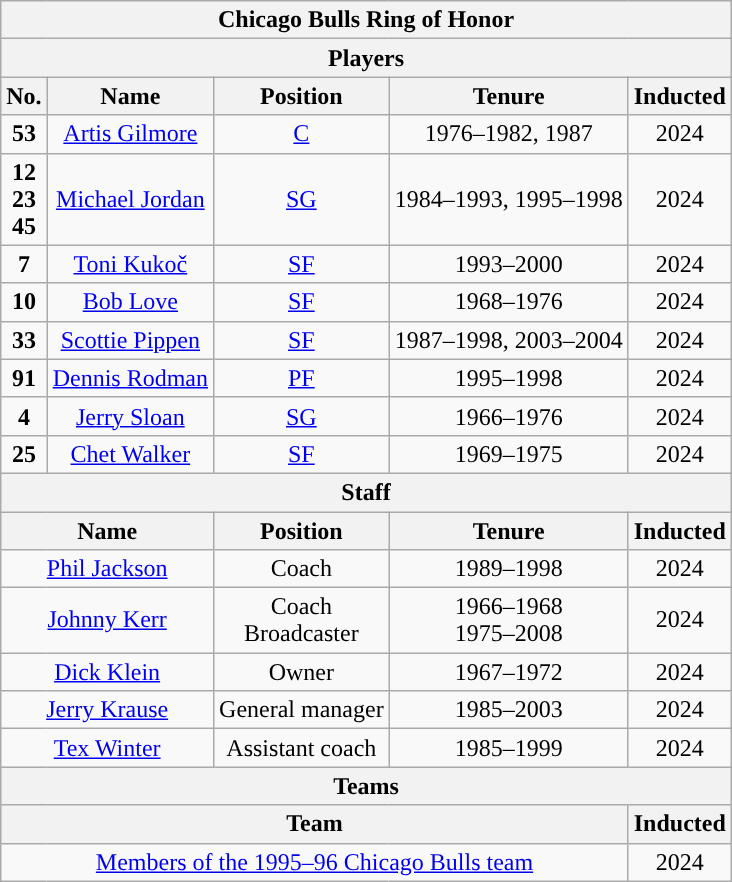<table class="wikitable" style="text-align:center">
<tr>
<th colspan="5">Chicago Bulls Ring of Honor</th>
</tr>
<tr>
<th colspan="5" style="text-align:center; ">Players</th>
</tr>
<tr>
<th>No.</th>
<th>Name</th>
<th>Position</th>
<th>Tenure</th>
<th>Inducted</th>
</tr>
<tr>
<td><strong>53</strong></td>
<td><a href='#'>Artis Gilmore</a></td>
<td><a href='#'>C</a></td>
<td>1976–1982, 1987</td>
<td>2024</td>
</tr>
<tr>
<td><strong>12</strong><br><strong>23</strong><br><strong>45</strong></td>
<td><a href='#'>Michael Jordan</a></td>
<td><a href='#'>SG</a></td>
<td>1984–1993, 1995–1998</td>
<td>2024</td>
</tr>
<tr>
<td><strong>7</strong></td>
<td><a href='#'>Toni Kukoč</a></td>
<td><a href='#'>SF</a></td>
<td>1993–2000</td>
<td>2024</td>
</tr>
<tr>
<td><strong>10</strong></td>
<td><a href='#'>Bob Love</a></td>
<td><a href='#'>SF</a></td>
<td>1968–1976</td>
<td>2024</td>
</tr>
<tr>
<td><strong>33</strong></td>
<td><a href='#'>Scottie Pippen</a></td>
<td><a href='#'>SF</a></td>
<td>1987–1998, 2003–2004</td>
<td>2024</td>
</tr>
<tr>
<td><strong>91</strong></td>
<td><a href='#'>Dennis Rodman</a></td>
<td><a href='#'>PF</a></td>
<td>1995–1998</td>
<td>2024</td>
</tr>
<tr>
<td><strong>4</strong></td>
<td><a href='#'>Jerry Sloan</a></td>
<td><a href='#'>SG</a></td>
<td>1966–1976</td>
<td>2024</td>
</tr>
<tr>
<td><strong>25</strong></td>
<td><a href='#'>Chet Walker</a></td>
<td><a href='#'>SF</a></td>
<td>1969–1975</td>
<td>2024</td>
</tr>
<tr>
<th colspan="5" style="text-align:center; ">Staff</th>
</tr>
<tr>
<th colspan="2">Name</th>
<th>Position</th>
<th>Tenure</th>
<th>Inducted</th>
</tr>
<tr>
<td colspan="2"><a href='#'>Phil Jackson</a></td>
<td>Coach</td>
<td>1989–1998</td>
<td>2024</td>
</tr>
<tr>
<td colspan="2"><a href='#'>Johnny Kerr</a></td>
<td>Coach<br>Broadcaster</td>
<td>1966–1968<br>1975–2008</td>
<td>2024</td>
</tr>
<tr>
<td colspan="2"><a href='#'>Dick Klein</a></td>
<td>Owner</td>
<td>1967–1972</td>
<td>2024</td>
</tr>
<tr>
<td colspan="2"><a href='#'>Jerry Krause</a></td>
<td>General manager</td>
<td>1985–2003</td>
<td>2024</td>
</tr>
<tr>
<td colspan="2"><a href='#'>Tex Winter</a></td>
<td>Assistant coach</td>
<td>1985–1999</td>
<td>2024</td>
</tr>
<tr>
<th colspan="5" style="text-align:center; ">Teams</th>
</tr>
<tr>
<th colspan="4">Team</th>
<th>Inducted</th>
</tr>
<tr>
<td colspan="4"><a href='#'>Members of the 1995–96 Chicago Bulls team</a></td>
<td>2024</td>
</tr>
</table>
